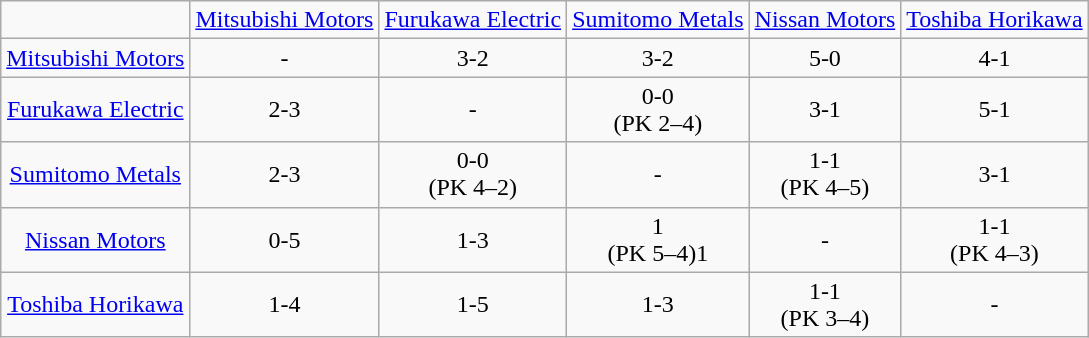<table class="wikitable">
<tr align=center>
<td></td>
<td><a href='#'>Mitsubishi Motors</a></td>
<td><a href='#'>Furukawa Electric</a></td>
<td><a href='#'>Sumitomo Metals</a></td>
<td><a href='#'>Nissan Motors</a></td>
<td><a href='#'>Toshiba Horikawa</a></td>
</tr>
<tr align=center>
<td><a href='#'>Mitsubishi Motors</a></td>
<td>-</td>
<td>3-2</td>
<td>3-2</td>
<td>5-0</td>
<td>4-1</td>
</tr>
<tr align=center>
<td><a href='#'>Furukawa Electric</a></td>
<td>2-3</td>
<td>-</td>
<td>0-0<br>(PK 2–4)</td>
<td>3-1</td>
<td>5-1</td>
</tr>
<tr align=center>
<td><a href='#'>Sumitomo Metals</a></td>
<td>2-3</td>
<td>0-0<br>(PK 4–2)</td>
<td>-</td>
<td>1-1<br>(PK 4–5)</td>
<td>3-1</td>
</tr>
<tr align=center>
<td><a href='#'>Nissan Motors</a></td>
<td>0-5</td>
<td>1-3</td>
<td>1<br>(PK 5–4)1</td>
<td>-</td>
<td>1-1<br>(PK 4–3)</td>
</tr>
<tr align=center>
<td><a href='#'>Toshiba Horikawa</a></td>
<td>1-4</td>
<td>1-5</td>
<td>1-3</td>
<td>1-1<br>(PK 3–4)</td>
<td>-</td>
</tr>
</table>
